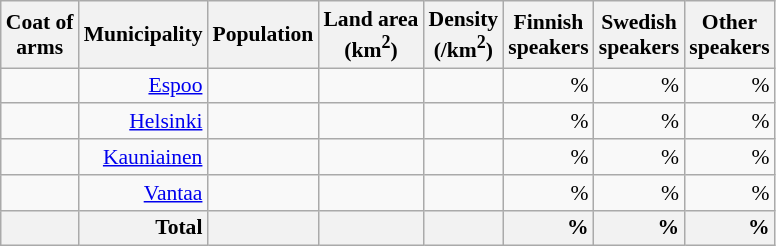<table class="wikitable sortable" style="font-size: 90%; text-align: right; line-height: normal;">
<tr>
<th class="unsortable">Coat of<br>arms</th>
<th>Municipality</th>
<th>Population</th>
<th>Land area<br>(km<sup>2</sup>)</th>
<th>Density<br>(/km<sup>2</sup>)</th>
<th>Finnish<br>speakers</th>
<th>Swedish<br>speakers</th>
<th>Other<br>speakers</th>
</tr>
<tr>
<td></td>
<td><a href='#'>Espoo</a></td>
<td></td>
<td></td>
<td></td>
<td> %</td>
<td> %</td>
<td> %</td>
</tr>
<tr>
<td></td>
<td><a href='#'>Helsinki</a></td>
<td></td>
<td></td>
<td></td>
<td> %</td>
<td> %</td>
<td> %</td>
</tr>
<tr>
<td></td>
<td><a href='#'>Kauniainen</a></td>
<td></td>
<td></td>
<td></td>
<td> %</td>
<td> %</td>
<td> %</td>
</tr>
<tr>
<td></td>
<td><a href='#'>Vantaa</a></td>
<td></td>
<td></td>
<td></td>
<td> %</td>
<td> %</td>
<td> %</td>
</tr>
<tr>
<th></th>
<th + style=text-align:right><strong>Total</strong></th>
<th + style=text-align:right></th>
<th + style=text-align:right></th>
<th + style=text-align:right></th>
<th !+ style=text-align:right> %</th>
<th !+ style=text-align:right> %</th>
<th !+ style=text-align:right> %</th>
</tr>
</table>
